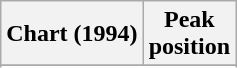<table class="wikitable sortable">
<tr>
<th>Chart (1994)</th>
<th>Peak<br>position</th>
</tr>
<tr>
</tr>
<tr>
</tr>
</table>
